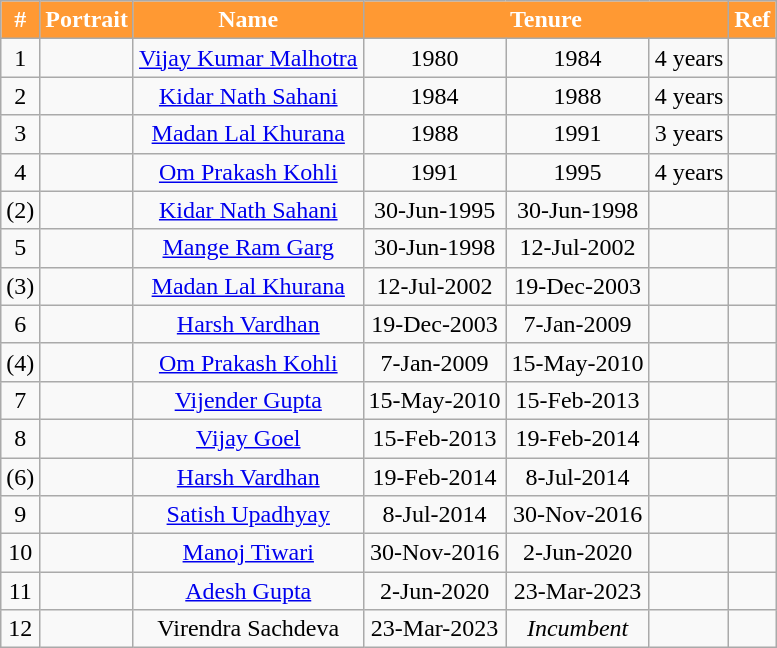<table class="wikitable" style="text-align:center;">
<tr>
<th style="background-color:#FF9933; color:white">#</th>
<th style="background-color:#FF9933; color:white">Portrait</th>
<th style="background-color:#FF9933; color:white">Name</th>
<th style="background-color:#FF9933; color:white" colspan="3">Tenure</th>
<th style="background-color:#FF9933; color:white">Ref</th>
</tr>
<tr>
<td>1</td>
<td></td>
<td><a href='#'>Vijay Kumar Malhotra</a></td>
<td>1980</td>
<td>1984</td>
<td>4 years</td>
<td></td>
</tr>
<tr>
<td>2</td>
<td></td>
<td><a href='#'>Kidar Nath Sahani</a></td>
<td>1984</td>
<td>1988</td>
<td>4 years</td>
<td></td>
</tr>
<tr>
<td>3</td>
<td></td>
<td><a href='#'>Madan Lal Khurana</a></td>
<td>1988</td>
<td>1991</td>
<td>3 years</td>
<td></td>
</tr>
<tr>
<td>4</td>
<td></td>
<td><a href='#'>Om Prakash Kohli</a></td>
<td>1991</td>
<td>1995</td>
<td>4 years</td>
<td></td>
</tr>
<tr>
<td>(2)</td>
<td></td>
<td><a href='#'>Kidar Nath Sahani</a></td>
<td>30-Jun-1995</td>
<td>30-Jun-1998</td>
<td></td>
<td></td>
</tr>
<tr>
<td>5</td>
<td></td>
<td><a href='#'>Mange Ram Garg</a></td>
<td>30-Jun-1998</td>
<td>12-Jul-2002</td>
<td></td>
<td></td>
</tr>
<tr>
<td>(3)</td>
<td></td>
<td><a href='#'>Madan Lal Khurana</a></td>
<td>12-Jul-2002</td>
<td>19-Dec-2003</td>
<td></td>
<td></td>
</tr>
<tr>
<td>6</td>
<td></td>
<td><a href='#'>Harsh Vardhan</a></td>
<td>19-Dec-2003</td>
<td>7-Jan-2009</td>
<td></td>
<td></td>
</tr>
<tr>
<td>(4)</td>
<td></td>
<td><a href='#'>Om Prakash Kohli</a></td>
<td>7-Jan-2009</td>
<td>15-May-2010</td>
<td></td>
<td></td>
</tr>
<tr>
<td>7</td>
<td></td>
<td><a href='#'>Vijender Gupta</a></td>
<td>15-May-2010</td>
<td>15-Feb-2013</td>
<td></td>
<td></td>
</tr>
<tr>
<td>8</td>
<td></td>
<td><a href='#'>Vijay Goel</a></td>
<td>15-Feb-2013</td>
<td>19-Feb-2014</td>
<td></td>
<td></td>
</tr>
<tr>
<td>(6)</td>
<td></td>
<td><a href='#'>Harsh Vardhan</a></td>
<td>19-Feb-2014</td>
<td>8-Jul-2014</td>
<td></td>
<td></td>
</tr>
<tr>
<td>9</td>
<td></td>
<td><a href='#'>Satish Upadhyay</a></td>
<td>8-Jul-2014</td>
<td>30-Nov-2016</td>
<td></td>
<td></td>
</tr>
<tr>
<td>10</td>
<td></td>
<td><a href='#'>Manoj Tiwari</a></td>
<td>30-Nov-2016</td>
<td>2-Jun-2020</td>
<td></td>
<td></td>
</tr>
<tr>
<td>11</td>
<td></td>
<td><a href='#'>Adesh Gupta</a></td>
<td>2-Jun-2020</td>
<td>23-Mar-2023</td>
<td></td>
<td></td>
</tr>
<tr>
<td>12</td>
<td></td>
<td>Virendra Sachdeva</td>
<td>23-Mar-2023</td>
<td><em>Incumbent</em></td>
<td></td>
<td></td>
</tr>
</table>
